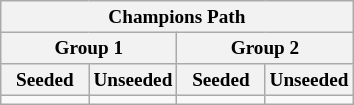<table class="wikitable" style="font-size:80%">
<tr>
<th colspan=4>Champions Path</th>
</tr>
<tr>
<th colspan=2>Group 1</th>
<th colspan=2>Group 2</th>
</tr>
<tr>
<th width=25%>Seeded</th>
<th width=25%>Unseeded</th>
<th width=25%>Seeded</th>
<th width=25%>Unseeded</th>
</tr>
<tr>
<td valign=top></td>
<td valign=top></td>
<td valign=top></td>
<td valign=top></td>
</tr>
</table>
